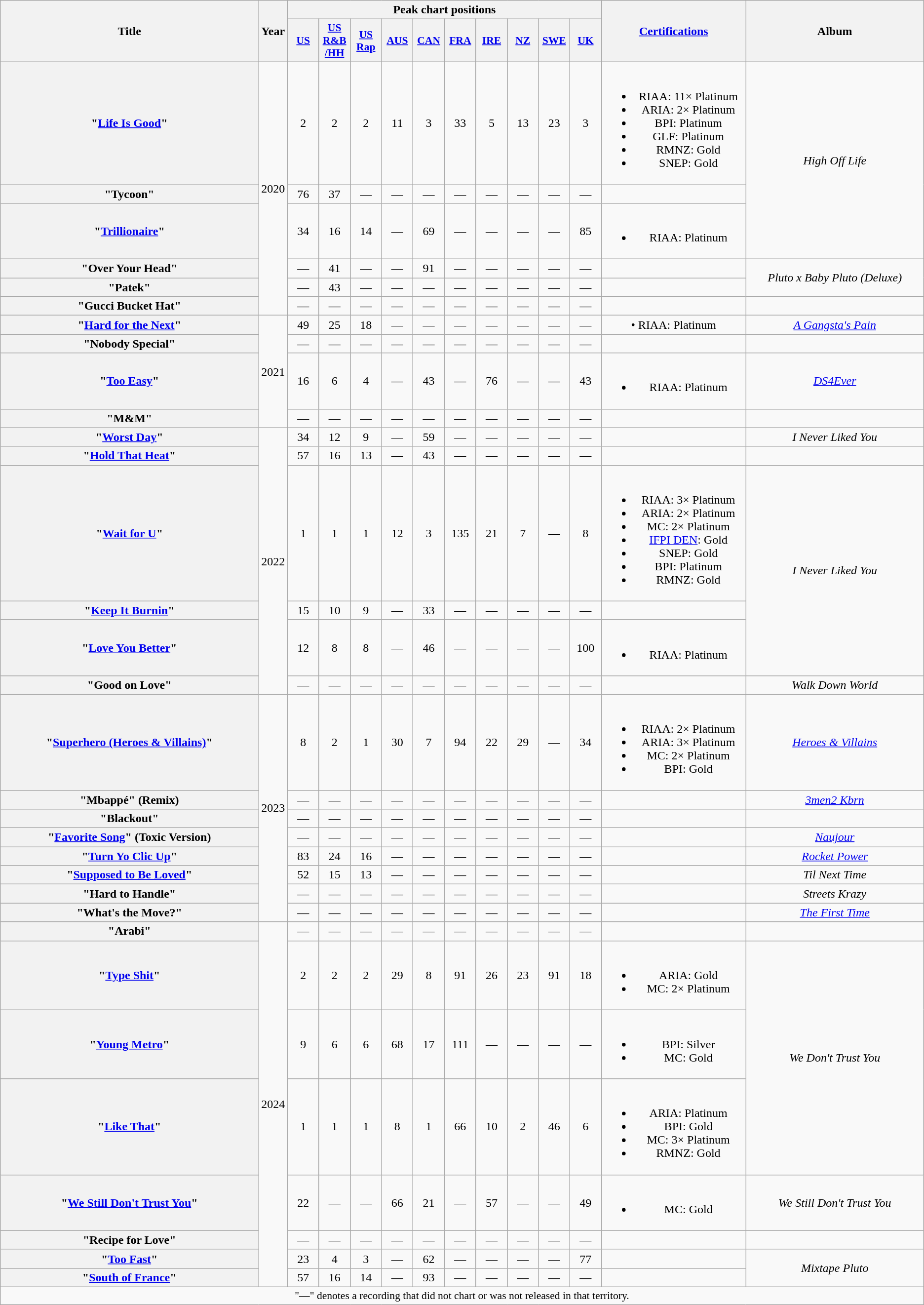<table class="wikitable plainrowheaders" style="text-align:center;" border="1">
<tr>
<th scope="col" rowspan="2" style="width:22em;">Title</th>
<th scope="col" rowspan="2" style="width:1em;">Year</th>
<th scope="col" colspan="10">Peak chart positions</th>
<th scope="col" rowspan="2" style="width:12em;"><a href='#'>Certifications</a></th>
<th scope="col" rowspan="2" style="width:15em;">Album</th>
</tr>
<tr>
<th scope="col" style="width:2.5em;font-size:90%;"><a href='#'>US</a><br></th>
<th scope="col" style="width:2.5em;font-size:90%;"><a href='#'>US<br>R&B<br>/HH</a><br></th>
<th scope="col" style="width:2.5em;font-size:90%;"><a href='#'>US<br>Rap</a><br></th>
<th scope="col" style="width:2.5em;font-size:90%;"><a href='#'>AUS</a><br></th>
<th scope="col" style="width:2.5em;font-size:90%;"><a href='#'>CAN</a><br></th>
<th scope="col" style="width:2.5em;font-size:90%;"><a href='#'>FRA</a><br></th>
<th scope="col" style="width:2.5em;font-size:90%;"><a href='#'>IRE</a><br></th>
<th scope="col" style="width:2.5em;font-size:90%;"><a href='#'>NZ</a><br></th>
<th scope="col" style="width:2.5em;font-size:90%;"><a href='#'>SWE</a><br></th>
<th scope="col" style="width:2.5em;font-size:90%;"><a href='#'>UK</a><br></th>
</tr>
<tr>
<th scope="row">"<a href='#'>Life Is Good</a>"<br></th>
<td rowspan="6">2020</td>
<td>2</td>
<td>2</td>
<td>2</td>
<td>11</td>
<td>3</td>
<td>33</td>
<td>5</td>
<td>13</td>
<td>23</td>
<td>3</td>
<td><br><ul><li>RIAA: 11× Platinum</li><li>ARIA: 2× Platinum</li><li>BPI: Platinum</li><li>GLF: Platinum</li><li>RMNZ: Gold</li><li>SNEP: Gold</li></ul></td>
<td rowspan="3"><em>High Off Life</em></td>
</tr>
<tr>
<th scope="row">"Tycoon"</th>
<td>76</td>
<td>37</td>
<td>—</td>
<td>—</td>
<td>—</td>
<td>—</td>
<td>—</td>
<td>—</td>
<td>—</td>
<td>—</td>
<td></td>
</tr>
<tr>
<th scope="row">"<a href='#'>Trillionaire</a>"<br></th>
<td>34</td>
<td>16</td>
<td>14</td>
<td>—</td>
<td>69</td>
<td>—</td>
<td>—</td>
<td>—</td>
<td>—</td>
<td>85</td>
<td><br><ul><li>RIAA: Platinum</li></ul></td>
</tr>
<tr>
<th scope="row">"Over Your Head"<br></th>
<td>—</td>
<td>41</td>
<td>—</td>
<td>—</td>
<td>91</td>
<td>—</td>
<td>—</td>
<td>—</td>
<td>—</td>
<td>—</td>
<td></td>
<td rowspan="2"><em>Pluto x Baby Pluto (Deluxe)</em></td>
</tr>
<tr>
<th scope="row">"Patek"<br></th>
<td>—</td>
<td>43</td>
<td>—</td>
<td>—</td>
<td>—</td>
<td>—</td>
<td>—</td>
<td>—</td>
<td>—</td>
<td>—</td>
<td></td>
</tr>
<tr>
<th scope="row">"Gucci Bucket Hat"<br></th>
<td>—</td>
<td>—</td>
<td>—</td>
<td>—</td>
<td>—</td>
<td>—</td>
<td>—</td>
<td>—</td>
<td>—</td>
<td>—</td>
<td></td>
<td></td>
</tr>
<tr>
<th scope="row">"<a href='#'>Hard for the Next</a>"<br></th>
<td rowspan="4">2021</td>
<td>49</td>
<td>25</td>
<td>18</td>
<td>—</td>
<td>—</td>
<td>—</td>
<td>—</td>
<td>—</td>
<td>—</td>
<td>—</td>
<td>• RIAA: Platinum</td>
<td><em><a href='#'>A Gangsta's Pain</a></em></td>
</tr>
<tr>
<th scope="row">"Nobody Special"<br></th>
<td>—</td>
<td>—</td>
<td>—</td>
<td>—</td>
<td>—</td>
<td>—</td>
<td>—</td>
<td>—</td>
<td>—</td>
<td>—</td>
<td></td>
<td></td>
</tr>
<tr>
<th scope="row">"<a href='#'>Too Easy</a>"<br></th>
<td>16</td>
<td>6</td>
<td>4</td>
<td>—</td>
<td>43</td>
<td>—</td>
<td>76</td>
<td>—</td>
<td>—</td>
<td>43</td>
<td><br><ul><li>RIAA: Platinum</li></ul></td>
<td><em><a href='#'>DS4Ever</a></em></td>
</tr>
<tr>
<th scope="row">"M&M"<br></th>
<td>—</td>
<td>—</td>
<td>—</td>
<td>—</td>
<td>—</td>
<td>—</td>
<td>—</td>
<td>—</td>
<td>—</td>
<td>—</td>
<td></td>
<td></td>
</tr>
<tr>
<th scope="row">"<a href='#'>Worst Day</a>"</th>
<td rowspan="6">2022</td>
<td>34</td>
<td>12</td>
<td>9</td>
<td>—</td>
<td>59</td>
<td>—</td>
<td>—</td>
<td>—</td>
<td>—</td>
<td>—</td>
<td></td>
<td><em>I Never Liked You</em></td>
</tr>
<tr>
<th scope="row">"<a href='#'>Hold That Heat</a>"<br></th>
<td>57</td>
<td>16</td>
<td>13</td>
<td>—</td>
<td>43</td>
<td>—</td>
<td>—</td>
<td>—</td>
<td>—</td>
<td>—</td>
<td></td>
<td></td>
</tr>
<tr>
<th scope="row">"<a href='#'>Wait for U</a>"<br></th>
<td>1</td>
<td>1</td>
<td>1</td>
<td>12</td>
<td>3</td>
<td>135</td>
<td>21</td>
<td>7</td>
<td>—</td>
<td>8</td>
<td><br><ul><li>RIAA: 3× Platinum</li><li>ARIA: 2× Platinum</li><li>MC: 2× Platinum</li><li><a href='#'>IFPI DEN</a>: Gold</li><li>SNEP: Gold</li><li>BPI: Platinum</li><li>RMNZ: Gold</li></ul></td>
<td rowspan=3><em>I Never Liked You</em></td>
</tr>
<tr>
<th scope="row">"<a href='#'>Keep It Burnin</a>"<br></th>
<td>15</td>
<td>10</td>
<td>9</td>
<td>—</td>
<td>33</td>
<td>—</td>
<td>—</td>
<td>—</td>
<td>—</td>
<td>—</td>
<td></td>
</tr>
<tr>
<th scope="row">"<a href='#'>Love You Better</a>"</th>
<td>12</td>
<td>8</td>
<td>8</td>
<td>—</td>
<td>46</td>
<td>—</td>
<td>—</td>
<td>—</td>
<td>—</td>
<td>100</td>
<td><br><ul><li>RIAA: Platinum</li></ul></td>
</tr>
<tr>
<th scope="row">"Good on Love"<br></th>
<td>—</td>
<td>—</td>
<td>—</td>
<td>—</td>
<td>—</td>
<td>—</td>
<td>—</td>
<td>—</td>
<td>—</td>
<td>—</td>
<td></td>
<td><em>Walk Down World</em></td>
</tr>
<tr>
<th scope="row">"<a href='#'>Superhero (Heroes & Villains)</a>"<br></th>
<td rowspan="8">2023</td>
<td>8</td>
<td>2</td>
<td>1</td>
<td>30</td>
<td>7</td>
<td>94</td>
<td>22</td>
<td>29</td>
<td>—</td>
<td>34</td>
<td><br><ul><li>RIAA: 2× Platinum</li><li>ARIA: 3× Platinum</li><li>MC: 2× Platinum</li><li>BPI: Gold</li></ul></td>
<td><em><a href='#'>Heroes & Villains</a></em></td>
</tr>
<tr>
<th scope="row">"Mbappé" (Remix)<br></th>
<td>—</td>
<td>—</td>
<td>—</td>
<td>—</td>
<td>—</td>
<td>—</td>
<td>—</td>
<td>—</td>
<td>—</td>
<td>—</td>
<td></td>
<td><em><a href='#'>3men2 Kbrn</a></em></td>
</tr>
<tr>
<th scope="row">"Blackout"<br></th>
<td>—</td>
<td>—</td>
<td>—</td>
<td>—</td>
<td>—</td>
<td>—</td>
<td>—</td>
<td>—</td>
<td>—</td>
<td>—</td>
<td></td>
<td></td>
</tr>
<tr>
<th scope="row">"<a href='#'>Favorite Song</a>" (Toxic Version)<br></th>
<td>—</td>
<td>—</td>
<td>—</td>
<td>—</td>
<td>—</td>
<td>—</td>
<td>—</td>
<td>—</td>
<td>—</td>
<td>—</td>
<td></td>
<td><em><a href='#'>Naujour</a></em></td>
</tr>
<tr>
<th scope="row">"<a href='#'>Turn Yo Clic Up</a>"<br></th>
<td>83</td>
<td>24</td>
<td>16</td>
<td>—</td>
<td>—</td>
<td>—</td>
<td>—</td>
<td>—</td>
<td>—</td>
<td>—</td>
<td></td>
<td><em><a href='#'>Rocket Power</a></em></td>
</tr>
<tr>
<th scope="row">"<a href='#'>Supposed to Be Loved</a>"<br></th>
<td>52</td>
<td>15</td>
<td>13</td>
<td>—</td>
<td>—</td>
<td>—</td>
<td>—</td>
<td>—</td>
<td>—</td>
<td>—</td>
<td></td>
<td><em>Til Next Time</em></td>
</tr>
<tr>
<th scope="row">"Hard to Handle"<br></th>
<td>—</td>
<td>—</td>
<td>—</td>
<td>—</td>
<td>—</td>
<td>—</td>
<td>—</td>
<td>—</td>
<td>—</td>
<td>—</td>
<td></td>
<td><em>Streets Krazy</em></td>
</tr>
<tr>
<th scope="row">"What's the Move?"<br></th>
<td>—</td>
<td>—</td>
<td>—</td>
<td>—</td>
<td>—</td>
<td>—</td>
<td>—</td>
<td>—</td>
<td>—</td>
<td>—</td>
<td></td>
<td><em><a href='#'>The First Time</a></em></td>
</tr>
<tr>
<th scope="row">"Arabi"<br></th>
<td rowspan="8">2024</td>
<td>—</td>
<td>—</td>
<td>—</td>
<td>—</td>
<td>—</td>
<td>—</td>
<td>—</td>
<td>—</td>
<td>—</td>
<td>—</td>
<td></td>
<td></td>
</tr>
<tr>
<th scope="row">"<a href='#'>Type Shit</a>"<br></th>
<td>2</td>
<td>2</td>
<td>2</td>
<td>29</td>
<td>8</td>
<td>91</td>
<td>26</td>
<td>23</td>
<td>91</td>
<td>18</td>
<td><br><ul><li>ARIA: Gold</li><li>MC: 2× Platinum</li></ul></td>
<td rowspan="3"><em>We Don't Trust You</em></td>
</tr>
<tr>
<th scope="row">"<a href='#'>Young Metro</a>"<br></th>
<td>9</td>
<td>6</td>
<td>6</td>
<td>68</td>
<td>17</td>
<td>111</td>
<td>—</td>
<td>—</td>
<td>—</td>
<td>—</td>
<td><br><ul><li>BPI: Silver</li><li>MC: Gold</li></ul></td>
</tr>
<tr>
<th scope="row">"<a href='#'>Like That</a>"<br></th>
<td>1</td>
<td>1</td>
<td>1</td>
<td>8</td>
<td>1</td>
<td>66</td>
<td>10</td>
<td>2</td>
<td>46</td>
<td>6</td>
<td><br><ul><li>ARIA: Platinum</li><li>BPI: Gold</li><li>MC: 3× Platinum</li><li>RMNZ: Gold</li></ul></td>
</tr>
<tr>
<th scope="row">"<a href='#'>We Still Don't Trust You</a>"<br></th>
<td>22</td>
<td>—</td>
<td>—</td>
<td>66</td>
<td>21</td>
<td>—</td>
<td>57</td>
<td>—</td>
<td>—</td>
<td>49</td>
<td><br><ul><li>MC: Gold</li></ul></td>
<td><em>We Still Don't Trust You</em></td>
</tr>
<tr>
<th scope="row">"Recipe for Love"<br></th>
<td>—</td>
<td>—</td>
<td>—</td>
<td>—</td>
<td>—</td>
<td>—</td>
<td>—</td>
<td>—</td>
<td>—</td>
<td>—</td>
<td></td>
<td></td>
</tr>
<tr>
<th scope="row">"<a href='#'>Too Fast</a>"</th>
<td>23</td>
<td>4</td>
<td>3</td>
<td>—</td>
<td>62</td>
<td>—</td>
<td>—</td>
<td>—</td>
<td>—</td>
<td>77</td>
<td></td>
<td rowspan="2"><em>Mixtape Pluto</em></td>
</tr>
<tr>
<th scope="row">"<a href='#'>South of France</a>" <br></th>
<td>57</td>
<td>16</td>
<td>14</td>
<td>—</td>
<td>93</td>
<td>—</td>
<td>—</td>
<td>—</td>
<td>—</td>
<td>—</td>
<td></td>
</tr>
<tr>
<td colspan="14" style="font-size:90%">"—" denotes a recording that did not chart or was not released in that territory.</td>
</tr>
</table>
